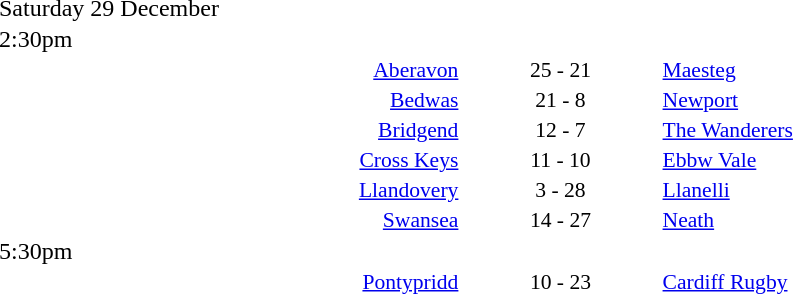<table style="width:70%;" cellspacing="1">
<tr>
<th width=35%></th>
<th width=15%></th>
<th></th>
</tr>
<tr>
<td>Saturday 29 December</td>
</tr>
<tr>
<td>2:30pm</td>
</tr>
<tr style=font-size:90%>
<td align=right><a href='#'>Aberavon</a></td>
<td align=center>25 - 21</td>
<td><a href='#'>Maesteg</a></td>
</tr>
<tr style=font-size:90%>
<td align=right><a href='#'>Bedwas</a></td>
<td align=center>21 - 8</td>
<td><a href='#'>Newport</a></td>
</tr>
<tr style=font-size:90%>
<td align=right><a href='#'>Bridgend</a></td>
<td align=center>12 - 7</td>
<td><a href='#'>The Wanderers</a></td>
</tr>
<tr style=font-size:90%>
<td align=right><a href='#'>Cross Keys</a></td>
<td align=center>11 - 10</td>
<td><a href='#'>Ebbw Vale</a></td>
</tr>
<tr style=font-size:90%>
<td align=right><a href='#'>Llandovery</a></td>
<td align=center>3 - 28</td>
<td><a href='#'>Llanelli</a></td>
</tr>
<tr style=font-size:90%>
<td align=right><a href='#'>Swansea</a></td>
<td align=center>14 - 27</td>
<td><a href='#'>Neath</a></td>
</tr>
<tr>
<td>5:30pm</td>
</tr>
<tr style=font-size:90%>
<td align=right><a href='#'>Pontypridd</a></td>
<td align=center>10 - 23</td>
<td><a href='#'>Cardiff Rugby</a></td>
</tr>
</table>
